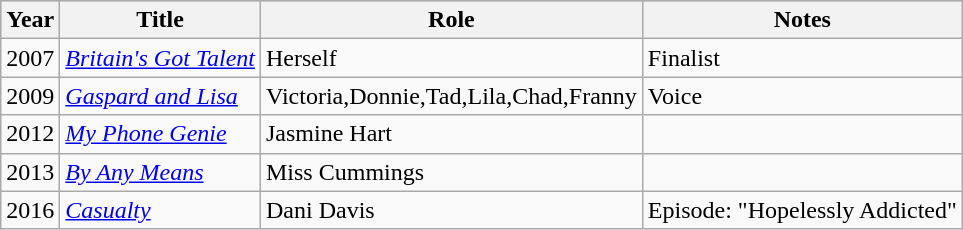<table class="wikitable">
<tr style="background:#ccc; text-align:center;">
<th>Year</th>
<th>Title</th>
<th>Role</th>
<th>Notes</th>
</tr>
<tr>
<td>2007</td>
<td><em><a href='#'>Britain's Got Talent</a></em></td>
<td>Herself</td>
<td>Finalist</td>
</tr>
<tr>
<td>2009</td>
<td><em><a href='#'>Gaspard and Lisa</a></em></td>
<td>Victoria,Donnie,Tad,Lila,Chad,Franny</td>
<td>Voice</td>
</tr>
<tr>
<td>2012</td>
<td><em><a href='#'>My Phone Genie</a></em></td>
<td>Jasmine Hart</td>
<td></td>
</tr>
<tr>
<td>2013</td>
<td><em><a href='#'>By Any Means</a></em></td>
<td>Miss Cummings</td>
<td></td>
</tr>
<tr>
<td>2016</td>
<td><em><a href='#'>Casualty</a></em></td>
<td>Dani Davis</td>
<td>Episode: "Hopelessly Addicted"</td>
</tr>
</table>
